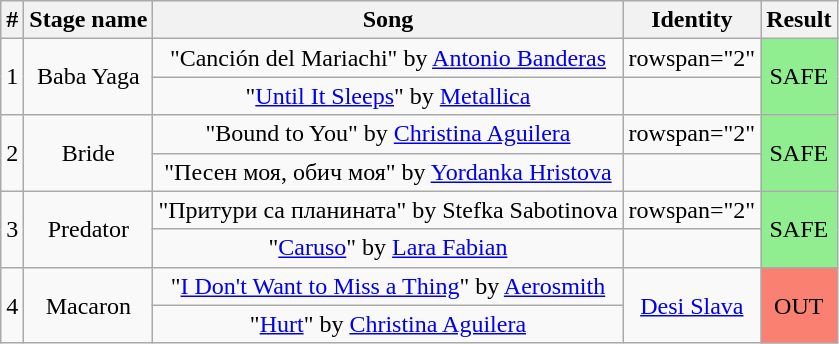<table class="wikitable plainrowheaders" style="text-align: center;">
<tr>
<th>#</th>
<th>Stage name</th>
<th>Song</th>
<th>Identity</th>
<th>Result</th>
</tr>
<tr>
<td rowspan="2">1</td>
<td rowspan="2">Baba Yaga</td>
<td>"Canción del Mariachi" by <a href='#'>Antonio Banderas</a></td>
<td>rowspan="2" </td>
<td rowspan="2" bgcolor="lightgreen">SAFE</td>
</tr>
<tr>
<td>"<a href='#'>Until It Sleeps</a>" by <a href='#'>Metallica</a></td>
</tr>
<tr>
<td rowspan="2">2</td>
<td rowspan="2">Bride</td>
<td>"Bound to You" by <a href='#'>Christina Aguilera</a></td>
<td>rowspan="2" </td>
<td rowspan="2" bgcolor="lightgreen">SAFE</td>
</tr>
<tr>
<td>"Песен моя, обич моя" by <a href='#'>Yordanka Hristova</a></td>
</tr>
<tr>
<td rowspan="2">3</td>
<td rowspan="2">Predator</td>
<td>"Притури са планината" by Stefka Sabotinova</td>
<td>rowspan="2" </td>
<td rowspan="2" bgcolor="lightgreen">SAFE</td>
</tr>
<tr>
<td>"<a href='#'>Caruso</a>" by <a href='#'>Lara Fabian</a></td>
</tr>
<tr>
<td rowspan="2">4</td>
<td rowspan="2">Macaron</td>
<td>"<a href='#'>I Don't Want to Miss a Thing</a>" by <a href='#'>Aerosmith</a></td>
<td rowspan="2"><a href='#'>Desi Slava</a></td>
<td rowspan="2" bgcolor=salmon>OUT</td>
</tr>
<tr>
<td>"<a href='#'>Hurt</a>" by <a href='#'>Christina Aguilera</a></td>
</tr>
</table>
